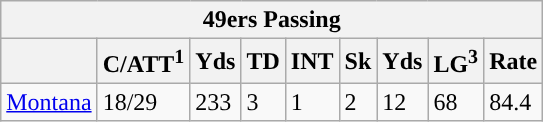<table class="wikitable">
<tr>
<th colspan="9">49ers Passing</th>
</tr>
<tr>
<th></th>
<th>C/ATT<sup>1</sup></th>
<th>Yds</th>
<th>TD</th>
<th>INT</th>
<th>Sk</th>
<th>Yds</th>
<th>LG<sup>3</sup></th>
<th>Rate</th>
</tr>
<tr>
<td><a href='#'>Montana</a></td>
<td>18/29</td>
<td>233</td>
<td>3</td>
<td>1</td>
<td>2</td>
<td>12</td>
<td>68</td>
<td>84.4</td>
</tr>
</table>
